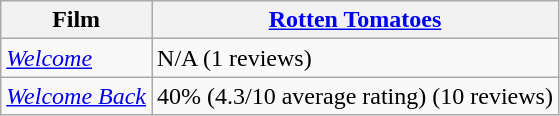<table class="wikitable sortable">
<tr>
<th>Film</th>
<th><a href='#'>Rotten Tomatoes</a></th>
</tr>
<tr>
<td><a href='#'><em>Welcome</em></a></td>
<td>N/A (1 reviews)</td>
</tr>
<tr>
<td><a href='#'><em>Welcome Back</em></a></td>
<td>40% (4.3/10 average rating) (10 reviews)</td>
</tr>
</table>
